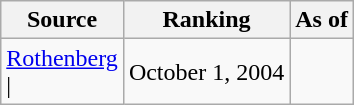<table class="wikitable" style="text-align:center">
<tr>
<th>Source</th>
<th>Ranking</th>
<th>As of</th>
</tr>
<tr>
<td align=left><a href='#'>Rothenberg</a><br>| </td>
<td>October 1, 2004</td>
</tr>
</table>
